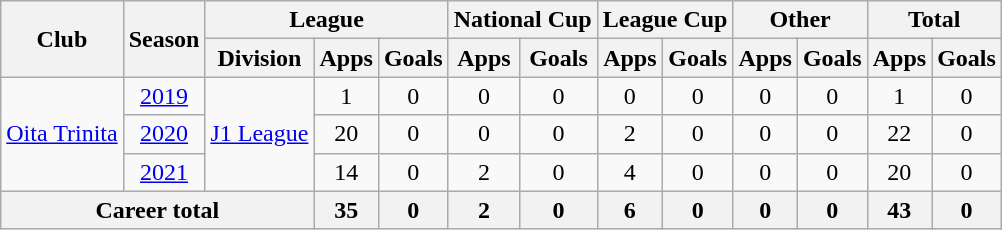<table class="wikitable" style="text-align: center">
<tr>
<th rowspan="2">Club</th>
<th rowspan="2">Season</th>
<th colspan="3">League</th>
<th colspan="2">National Cup</th>
<th colspan="2">League Cup</th>
<th colspan="2">Other</th>
<th colspan="2">Total</th>
</tr>
<tr>
<th>Division</th>
<th>Apps</th>
<th>Goals</th>
<th>Apps</th>
<th>Goals</th>
<th>Apps</th>
<th>Goals</th>
<th>Apps</th>
<th>Goals</th>
<th>Apps</th>
<th>Goals</th>
</tr>
<tr>
<td rowspan="3"><a href='#'>Oita Trinita</a></td>
<td><a href='#'>2019</a></td>
<td rowspan="3"><a href='#'>J1 League</a></td>
<td>1</td>
<td>0</td>
<td>0</td>
<td>0</td>
<td>0</td>
<td>0</td>
<td>0</td>
<td>0</td>
<td>1</td>
<td>0</td>
</tr>
<tr>
<td><a href='#'>2020</a></td>
<td>20</td>
<td>0</td>
<td>0</td>
<td>0</td>
<td>2</td>
<td>0</td>
<td>0</td>
<td>0</td>
<td>22</td>
<td>0</td>
</tr>
<tr>
<td><a href='#'>2021</a></td>
<td>14</td>
<td>0</td>
<td>2</td>
<td>0</td>
<td>4</td>
<td>0</td>
<td>0</td>
<td>0</td>
<td>20</td>
<td>0</td>
</tr>
<tr>
<th colspan=3>Career total</th>
<th>35</th>
<th>0</th>
<th>2</th>
<th>0</th>
<th>6</th>
<th>0</th>
<th>0</th>
<th>0</th>
<th>43</th>
<th>0</th>
</tr>
</table>
